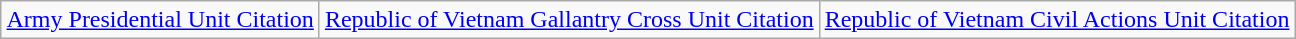<table class="wikitable" style="margin:1em auto; text-align:center;">
<tr>
<td><a href='#'>Army Presidential Unit Citation</a></td>
<td><a href='#'>Republic of Vietnam Gallantry Cross Unit Citation</a></td>
<td><a href='#'>Republic of Vietnam Civil Actions Unit Citation</a></td>
</tr>
</table>
